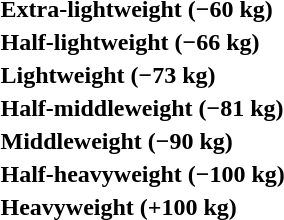<table>
<tr>
<th rowspan=2 style="text-align:left;">Extra-lightweight (−60 kg)</th>
<td rowspan=2></td>
<td rowspan=2></td>
<td></td>
</tr>
<tr>
<td></td>
</tr>
<tr>
<th rowspan=2 style="text-align:left;">Half-lightweight (−66 kg)</th>
<td rowspan=2></td>
<td rowspan=2></td>
<td></td>
</tr>
<tr>
<td></td>
</tr>
<tr>
<th rowspan=2 style="text-align:left;">Lightweight (−73 kg)</th>
<td rowspan=2></td>
<td rowspan=2></td>
<td></td>
</tr>
<tr>
<td></td>
</tr>
<tr>
<th rowspan=2 style="text-align:left;">Half-middleweight (−81 kg)</th>
<td rowspan=2></td>
<td rowspan=2></td>
<td></td>
</tr>
<tr>
<td></td>
</tr>
<tr>
<th rowspan=2 style="text-align:left;">Middleweight (−90 kg)</th>
<td rowspan=2></td>
<td rowspan=2></td>
<td></td>
</tr>
<tr>
<td></td>
</tr>
<tr>
<th rowspan=2 style="text-align:left;">Half-heavyweight (−100 kg)</th>
<td rowspan=2></td>
<td rowspan=2></td>
<td></td>
</tr>
<tr>
<td></td>
</tr>
<tr>
<th rowspan=2 style="text-align:left;">Heavyweight (+100 kg)</th>
<td rowspan=2></td>
<td rowspan=2></td>
<td></td>
</tr>
<tr>
<td></td>
</tr>
</table>
